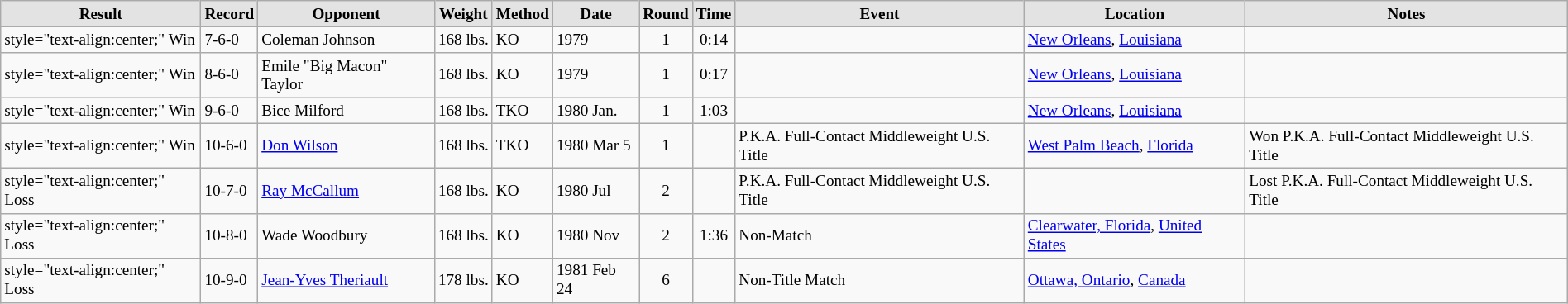<table class="wikitable sortable" style="font-size:80%; text-align:left; width:100%;">
<tr style="margin:0.5em auto; font-size:100%;">
<th style="border-style:none none solid solid; background:#e3e3e3;">Result</th>
<th style="border-style:none none solid solid; background:#e3e3e3;">Record</th>
<th style="border-style:none none solid solid; background:#e3e3e3;">Opponent</th>
<th style="border-style:none none solid solid; background:#e3e3e3;">Weight</th>
<th style="border-style:none none solid solid; background:#e3e3e3;">Method</th>
<th style="border-style:none none solid solid; background:#e3e3e3;">Date</th>
<th style="border-style:none none solid solid; background:#e3e3e3;">Round</th>
<th style="border-style:none none solid solid; background:#e3e3e3;">Time</th>
<th style="border-style:none none solid solid; background:#e3e3e3;">Event</th>
<th style="border-style:none none solid solid; background:#e3e3e3;">Location</th>
<th style="border-style:none none solid solid; background:#e3e3e3;">Notes</th>
</tr>
<tr>
<td>style="text-align:center;" Win</td>
<td align='left'>7-6-0</td>
<td align='left'>Coleman Johnson</td>
<td align='left'>168 lbs.</td>
<td align='left'>KO</td>
<td align='left'>1979</td>
<td style="text-align:center;">1</td>
<td style="text-align:center;">0:14</td>
<td align='left'></td>
<td><a href='#'>New Orleans</a>, <a href='#'>Louisiana</a></td>
<td></td>
</tr>
<tr>
<td>style="text-align:center;" Win</td>
<td align='left'>8-6-0</td>
<td align='left'>Emile "Big Macon" Taylor</td>
<td align='left'>168 lbs.</td>
<td align='left'>KO</td>
<td align='left'>1979</td>
<td style="text-align:center;">1</td>
<td style="text-align:center;">0:17</td>
<td align='left'></td>
<td><a href='#'>New Orleans</a>, <a href='#'>Louisiana</a></td>
<td></td>
</tr>
<tr>
<td>style="text-align:center;" Win</td>
<td align='left'>9-6-0</td>
<td align='left'>Bice Milford</td>
<td align='left'>168 lbs.</td>
<td align='left'>TKO</td>
<td align='left'>1980 Jan.</td>
<td style="text-align:center;">1</td>
<td style="text-align:center;">1:03</td>
<td align='left'></td>
<td><a href='#'>New Orleans</a>, <a href='#'>Louisiana</a></td>
<td></td>
</tr>
<tr>
<td>style="text-align:center;" Win</td>
<td align='left'>10-6-0</td>
<td align='left'><a href='#'>Don Wilson</a></td>
<td align='left'>168 lbs.</td>
<td align='left'>TKO</td>
<td align='left'>1980 Mar 5</td>
<td style="text-align:center;">1</td>
<td style="text-align:center;"></td>
<td align='left'>P.K.A. Full-Contact Middleweight U.S. Title</td>
<td><a href='#'>West Palm Beach</a>, <a href='#'>Florida</a></td>
<td>Won P.K.A. Full-Contact Middleweight U.S. Title</td>
</tr>
<tr>
<td>style="text-align:center;" Loss</td>
<td align='left'>10-7-0</td>
<td align='left'><a href='#'>Ray McCallum</a></td>
<td align='left'>168 lbs.</td>
<td align='left'>KO</td>
<td align='left'>1980 Jul</td>
<td style="text-align:center;">2</td>
<td style="text-align:center;"></td>
<td align='left'>P.K.A. Full-Contact Middleweight U.S. Title</td>
<td></td>
<td>Lost P.K.A. Full-Contact Middleweight U.S. Title</td>
</tr>
<tr>
<td>style="text-align:center;" Loss</td>
<td align='left'>10-8-0</td>
<td align='left'>Wade Woodbury</td>
<td align='left'>168 lbs.</td>
<td align='left'>KO</td>
<td align='left'>1980 Nov</td>
<td style="text-align:center;">2</td>
<td style="text-align:center;">1:36</td>
<td align='left'>Non-Match</td>
<td><a href='#'>Clearwater, Florida</a>, <a href='#'>United States</a></td>
<td></td>
</tr>
<tr>
<td>style="text-align:center;" Loss</td>
<td align='left'>10-9-0</td>
<td align='left'><a href='#'>Jean-Yves Theriault</a></td>
<td align='left'>178 lbs.</td>
<td align='left'>KO</td>
<td align='left'>1981 Feb 24</td>
<td style="text-align:center;">6</td>
<td style="text-align:center;"></td>
<td align='left'>Non-Title Match</td>
<td><a href='#'>Ottawa, Ontario</a>, <a href='#'>Canada</a></td>
</tr>
</table>
